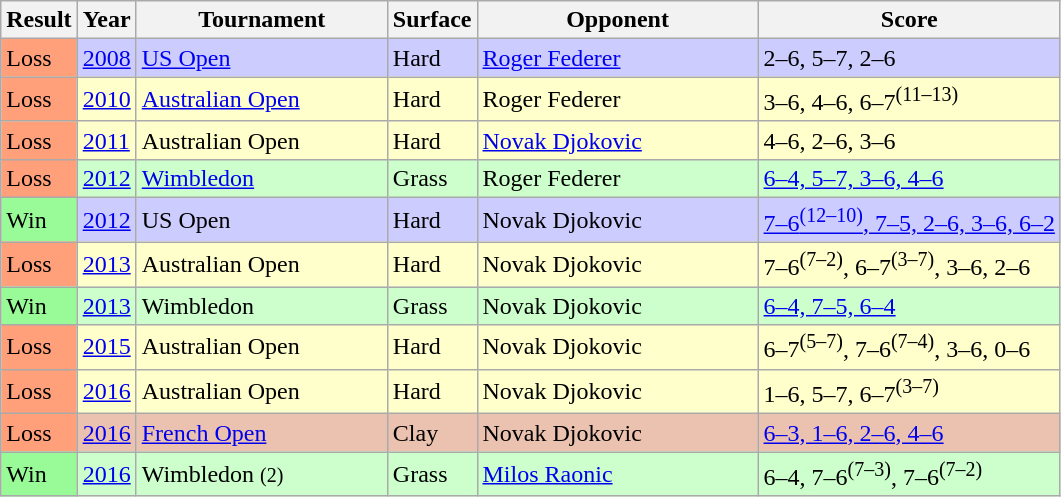<table class="sortable wikitable">
<tr>
<th>Result</th>
<th>Year</th>
<th style="width:160px">Tournament</th>
<th>Surface</th>
<th style="width:180px">Opponent</th>
<th class="unsortable">Score</th>
</tr>
<tr style="background:#ccf;">
<td style="background:#ffa07a;">Loss</td>
<td><a href='#'>2008</a></td>
<td><a href='#'>US Open</a></td>
<td>Hard</td>
<td> <a href='#'>Roger Federer</a></td>
<td>2–6, 5–7, 2–6</td>
</tr>
<tr style="background:#ffc;">
<td style="background:#ffa07a;">Loss</td>
<td><a href='#'>2010</a></td>
<td><a href='#'>Australian Open</a></td>
<td>Hard</td>
<td> Roger Federer</td>
<td>3–6, 4–6, 6–7<sup>(11–13)</sup></td>
</tr>
<tr style="background:#ffc;">
<td style="background:#ffa07a;">Loss</td>
<td><a href='#'>2011</a></td>
<td>Australian Open</td>
<td>Hard</td>
<td> <a href='#'>Novak Djokovic</a></td>
<td>4–6, 2–6, 3–6</td>
</tr>
<tr style="background:#cfc;">
<td style="background:#ffa07a;">Loss</td>
<td><a href='#'>2012</a></td>
<td><a href='#'>Wimbledon</a></td>
<td>Grass</td>
<td> Roger Federer</td>
<td><a href='#'>6–4, 5–7, 3–6, 4–6</a></td>
</tr>
<tr style="background:#ccf;">
<td style="background:#98fb98;">Win</td>
<td><a href='#'>2012</a></td>
<td>US Open</td>
<td>Hard</td>
<td> Novak Djokovic</td>
<td><a href='#'>7–6<sup>(12–10)</sup>, 7–5, 2–6, 3–6, 6–2</a></td>
</tr>
<tr style="background:#ffc;">
<td style="background:#ffa07a;">Loss</td>
<td><a href='#'>2013</a></td>
<td>Australian Open</td>
<td>Hard</td>
<td> Novak Djokovic</td>
<td>7–6<sup>(7–2)</sup>, 6–7<sup>(3–7)</sup>, 3–6, 2–6</td>
</tr>
<tr style="background:#cfc;">
<td style="background:#98fb98;">Win</td>
<td><a href='#'>2013</a></td>
<td>Wimbledon</td>
<td>Grass</td>
<td> Novak Djokovic</td>
<td><a href='#'>6–4, 7–5, 6–4</a></td>
</tr>
<tr style="background:#ffc;">
<td style="background:#ffa07a;">Loss</td>
<td><a href='#'>2015</a></td>
<td>Australian Open</td>
<td>Hard</td>
<td> Novak Djokovic</td>
<td>6–7<sup>(5–7)</sup>, 7–6<sup>(7–4)</sup>, 3–6, 0–6</td>
</tr>
<tr style="background:#ffc;">
<td style="background:#ffa07a;">Loss</td>
<td><a href='#'>2016</a></td>
<td>Australian Open</td>
<td>Hard</td>
<td> Novak Djokovic</td>
<td>1–6, 5–7, 6–7<sup>(3–7)</sup></td>
</tr>
<tr style="background:#ebc2af;">
<td style="background:#ffa07a;">Loss</td>
<td><a href='#'>2016</a></td>
<td><a href='#'>French Open</a></td>
<td>Clay</td>
<td> Novak Djokovic</td>
<td><a href='#'>6–3, 1–6, 2–6, 4–6</a></td>
</tr>
<tr style="background:#cfc;">
<td style="background:#98fb98;">Win</td>
<td><a href='#'>2016</a></td>
<td>Wimbledon <small>(2)</small></td>
<td>Grass</td>
<td> <a href='#'>Milos Raonic</a></td>
<td>6–4, 7–6<sup>(7–3)</sup>, 7–6<sup>(7–2)</sup></td>
</tr>
</table>
